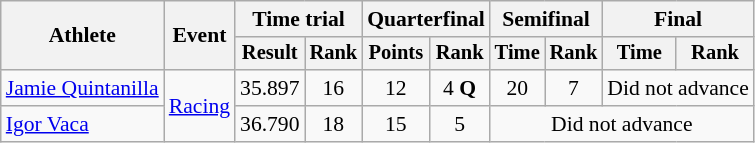<table class="wikitable" style="font-size:90%">
<tr>
<th rowspan=2>Athlete</th>
<th rowspan=2>Event</th>
<th colspan="2">Time trial</th>
<th colspan="2">Quarterfinal</th>
<th colspan="2">Semifinal</th>
<th colspan="2">Final</th>
</tr>
<tr style="font-size:95%">
<th>Result</th>
<th>Rank</th>
<th>Points</th>
<th>Rank</th>
<th>Time</th>
<th>Rank</th>
<th>Time</th>
<th>Rank</th>
</tr>
<tr align=center>
<td align=left><a href='#'>Jamie Quintanilla</a></td>
<td align=left rowspan=2><a href='#'>Racing</a></td>
<td>35.897</td>
<td>16</td>
<td>12</td>
<td>4 <strong>Q</strong></td>
<td>20</td>
<td>7</td>
<td colspan="2">Did not advance</td>
</tr>
<tr align=center>
<td align=left><a href='#'>Igor Vaca</a></td>
<td>36.790</td>
<td>18</td>
<td>15</td>
<td>5</td>
<td colspan="4">Did not advance</td>
</tr>
</table>
